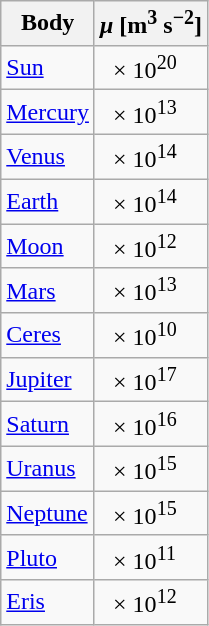<table class="wikitable floatright">
<tr>
<th>Body</th>
<th colspan="2"><strong><em>μ</em></strong> [m<sup>3</sup> s<sup>−2</sup>]</th>
</tr>
<tr>
<td><a href='#'>Sun</a></td>
<td style="border-right:none;"></td>
<td style="border-left :none;">× 10<sup>20</sup> </td>
</tr>
<tr>
<td><a href='#'>Mercury</a></td>
<td style="border-right:none;"></td>
<td style="border-left :none;">× 10<sup>13</sup> </td>
</tr>
<tr>
<td><a href='#'>Venus</a></td>
<td style="border-right:none;"></td>
<td style="border-left :none;">× 10<sup>14</sup> </td>
</tr>
<tr>
<td><a href='#'>Earth</a></td>
<td style="border-right:none;"></td>
<td style="border-left :none;">× 10<sup>14</sup> </td>
</tr>
<tr>
<td><a href='#'>Moon</a></td>
<td style="border-right:none;"></td>
<td style="border-left :none;">× 10<sup>12</sup></td>
</tr>
<tr>
<td><a href='#'>Mars</a></td>
<td style="border-right:none;"></td>
<td style="border-left :none;">× 10<sup>13</sup> </td>
</tr>
<tr>
<td><a href='#'>Ceres</a></td>
<td style="border-right:none;"></td>
<td style="border-left :none;">× 10<sup>10</sup> </td>
</tr>
<tr>
<td><a href='#'>Jupiter</a></td>
<td style="border-right:none;"></td>
<td style="border-left :none;">× 10<sup>17</sup></td>
</tr>
<tr>
<td><a href='#'>Saturn</a></td>
<td style="border-right:none;"></td>
<td style="border-left :none;">× 10<sup>16</sup></td>
</tr>
<tr>
<td><a href='#'>Uranus</a></td>
<td style="border-right:none;"></td>
<td style="border-left :none;">× 10<sup>15</sup> </td>
</tr>
<tr>
<td><a href='#'>Neptune</a></td>
<td style="border-right:none;"></td>
<td style="border-left :none;">× 10<sup>15</sup></td>
</tr>
<tr>
<td><a href='#'>Pluto</a></td>
<td style="border-right:none;"></td>
<td style="border-left :none;">× 10<sup>11</sup> </td>
</tr>
<tr>
<td><a href='#'>Eris</a></td>
<td style="border-right:none;"></td>
<td style="border-left :none;">× 10<sup>12</sup> </td>
</tr>
</table>
